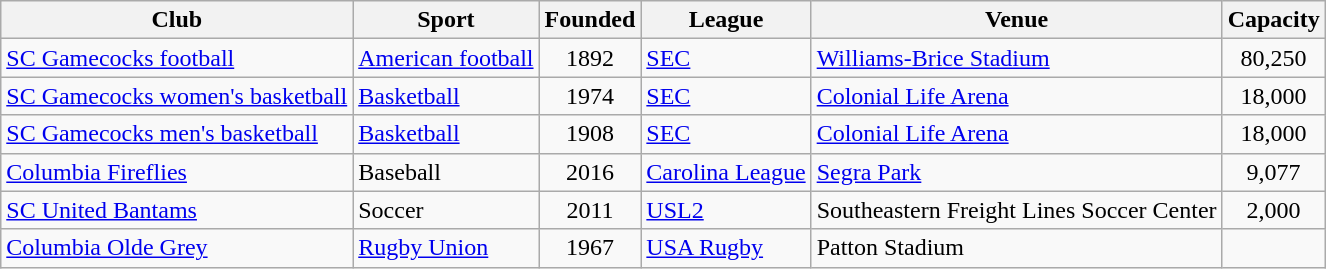<table class="wikitable sortable">
<tr>
<th>Club</th>
<th>Sport</th>
<th>Founded</th>
<th>League</th>
<th>Venue</th>
<th>Capacity</th>
</tr>
<tr>
<td><a href='#'>SC Gamecocks football</a></td>
<td><a href='#'>American football</a></td>
<td align=center>1892</td>
<td><a href='#'>SEC</a></td>
<td><a href='#'>Williams-Brice Stadium</a></td>
<td align=center>80,250</td>
</tr>
<tr>
<td><a href='#'>SC Gamecocks women's basketball</a></td>
<td><a href='#'>Basketball</a></td>
<td align=center>1974</td>
<td><a href='#'>SEC</a></td>
<td><a href='#'>Colonial Life Arena</a></td>
<td align=center>18,000</td>
</tr>
<tr>
<td><a href='#'>SC Gamecocks men's basketball</a></td>
<td><a href='#'>Basketball</a></td>
<td align=center>1908</td>
<td><a href='#'>SEC</a></td>
<td><a href='#'>Colonial Life Arena</a></td>
<td align=center>18,000</td>
</tr>
<tr>
<td><a href='#'>Columbia Fireflies</a></td>
<td>Baseball</td>
<td align=center>2016</td>
<td><a href='#'>Carolina League</a></td>
<td><a href='#'>Segra Park</a></td>
<td align=center>9,077</td>
</tr>
<tr>
<td><a href='#'>SC United Bantams</a></td>
<td>Soccer</td>
<td align=center>2011</td>
<td><a href='#'>USL2</a></td>
<td>Southeastern Freight Lines Soccer Center</td>
<td align=center>2,000</td>
</tr>
<tr>
<td><a href='#'>Columbia Olde Grey</a></td>
<td><a href='#'>Rugby Union</a></td>
<td align=center>1967</td>
<td><a href='#'>USA Rugby</a></td>
<td>Patton Stadium</td>
<td align=center></td>
</tr>
</table>
